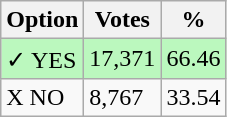<table class="wikitable">
<tr>
<th>Option</th>
<th>Votes</th>
<th>%</th>
</tr>
<tr>
<td style=background:#bbf8be>✓ YES</td>
<td style=background:#bbf8be>17,371</td>
<td style=background:#bbf8be>66.46</td>
</tr>
<tr>
<td>X NO</td>
<td>8,767</td>
<td>33.54</td>
</tr>
</table>
